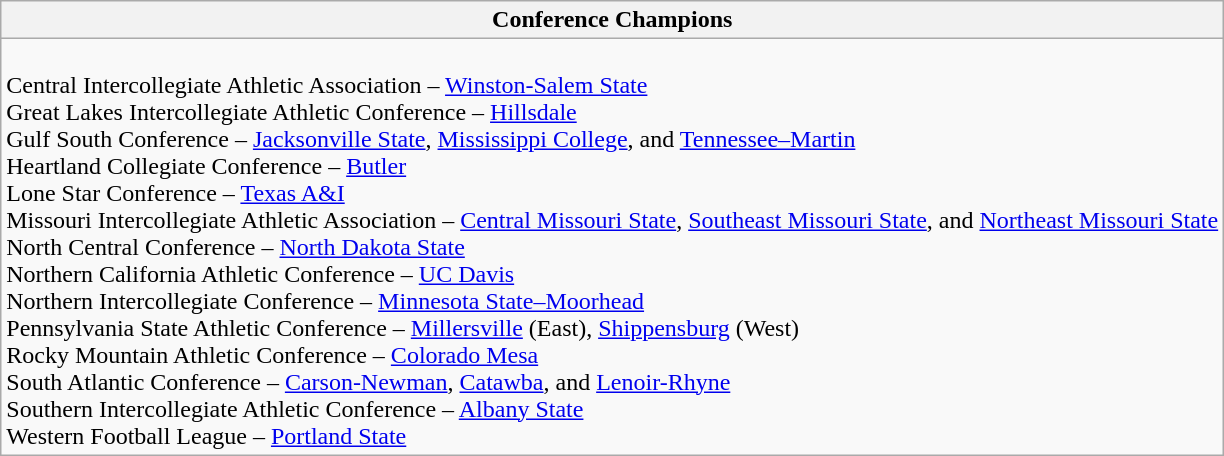<table class="wikitable">
<tr>
<th>Conference Champions</th>
</tr>
<tr>
<td><br>Central Intercollegiate Athletic Association – <a href='#'>Winston-Salem State</a><br>
Great Lakes Intercollegiate Athletic Conference – <a href='#'>Hillsdale</a><br>
Gulf South Conference – <a href='#'>Jacksonville State</a>, <a href='#'>Mississippi College</a>, and <a href='#'>Tennessee–Martin</a><br>
Heartland Collegiate Conference – <a href='#'>Butler</a><br>
Lone Star Conference – <a href='#'>Texas A&I</a><br>
Missouri Intercollegiate Athletic Association – <a href='#'>Central Missouri State</a>, <a href='#'>Southeast Missouri State</a>, and <a href='#'>Northeast Missouri State</a><br>
North Central Conference – <a href='#'>North Dakota State</a><br>
Northern California Athletic Conference – <a href='#'>UC Davis</a><br>
Northern Intercollegiate Conference – <a href='#'>Minnesota State–Moorhead</a><br>
Pennsylvania State Athletic Conference – <a href='#'>Millersville</a> (East), <a href='#'>Shippensburg</a> (West)<br>
Rocky Mountain Athletic Conference – <a href='#'>Colorado Mesa</a><br>
South Atlantic Conference – <a href='#'>Carson-Newman</a>, <a href='#'>Catawba</a>, and <a href='#'>Lenoir-Rhyne</a><br>
Southern Intercollegiate Athletic Conference – <a href='#'>Albany State</a><br>
Western Football League – <a href='#'>Portland State</a></td>
</tr>
</table>
